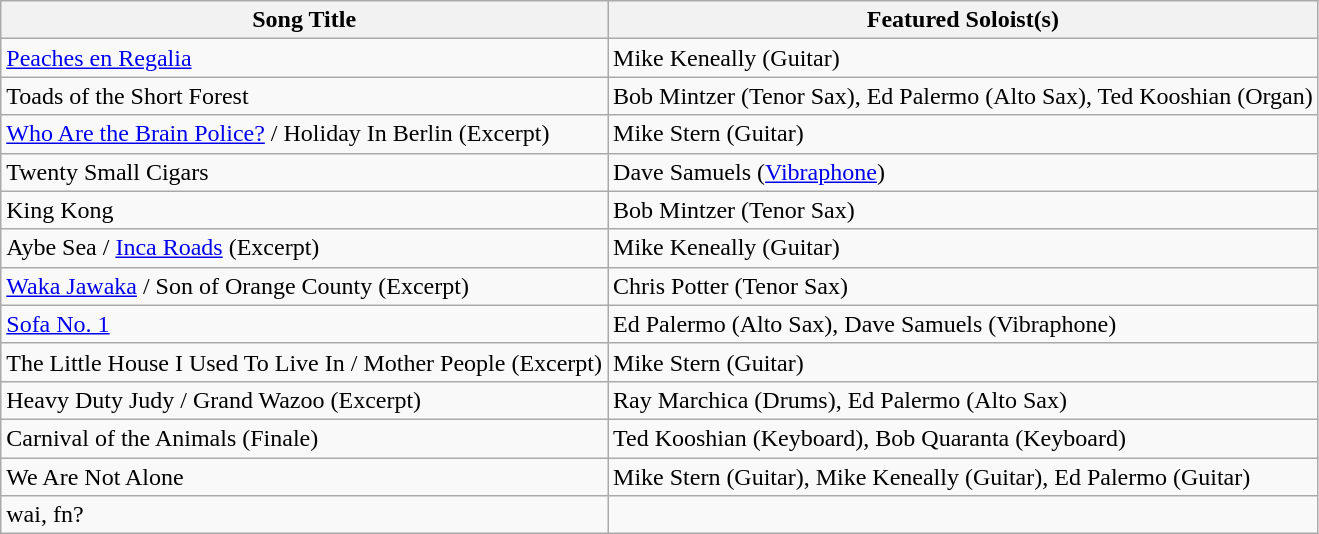<table class = "wikitable" border = "1">
<tr>
<th>Song Title</th>
<th>Featured Soloist(s)</th>
</tr>
<tr>
<td><a href='#'>Peaches en Regalia</a></td>
<td>Mike Keneally (Guitar)</td>
</tr>
<tr>
<td>Toads of the Short Forest</td>
<td>Bob Mintzer (Tenor Sax), Ed Palermo (Alto Sax), Ted Kooshian (Organ)</td>
</tr>
<tr>
<td><a href='#'>Who Are the Brain Police?</a> / Holiday In Berlin (Excerpt)</td>
<td>Mike Stern (Guitar)</td>
</tr>
<tr>
<td>Twenty Small Cigars</td>
<td>Dave Samuels (<a href='#'>Vibraphone</a>)</td>
</tr>
<tr>
<td>King Kong</td>
<td>Bob Mintzer (Tenor Sax)</td>
</tr>
<tr>
<td>Aybe Sea / <a href='#'>Inca Roads</a> (Excerpt)</td>
<td>Mike Keneally (Guitar)</td>
</tr>
<tr>
<td><a href='#'>Waka Jawaka</a> / Son of Orange County (Excerpt)</td>
<td>Chris Potter (Tenor Sax)</td>
</tr>
<tr>
<td><a href='#'>Sofa No. 1</a></td>
<td>Ed Palermo (Alto Sax), Dave Samuels (Vibraphone)</td>
</tr>
<tr>
<td>The Little House I Used To Live In / Mother People (Excerpt)</td>
<td>Mike Stern (Guitar)</td>
</tr>
<tr>
<td>Heavy Duty Judy / Grand Wazoo (Excerpt)</td>
<td>Ray Marchica (Drums), Ed Palermo (Alto Sax)</td>
</tr>
<tr>
<td>Carnival of the Animals (Finale)</td>
<td>Ted Kooshian (Keyboard), Bob Quaranta (Keyboard)</td>
</tr>
<tr>
<td>We Are Not Alone</td>
<td>Mike Stern (Guitar), Mike Keneally (Guitar), Ed Palermo (Guitar)</td>
</tr>
<tr>
<td>wai, fn?</td>
<td></td>
</tr>
</table>
